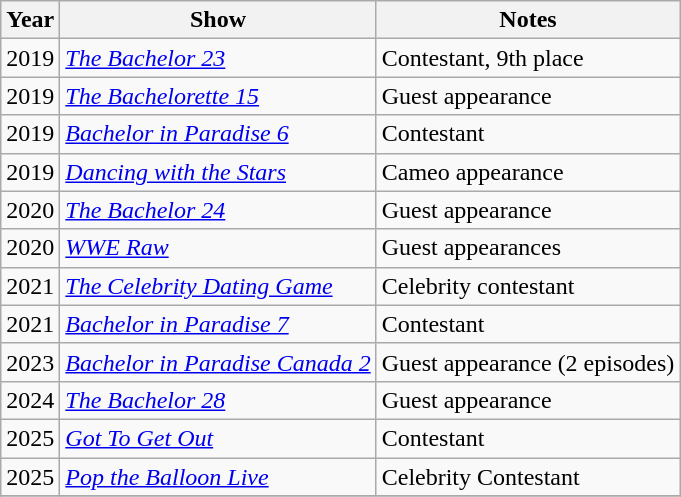<table class="wikitable">
<tr>
<th scope="col">Year</th>
<th scope="col">Show</th>
<th scope="col">Notes</th>
</tr>
<tr>
<td>2019</td>
<td scope="row"><em><a href='#'>The Bachelor 23</a></em></td>
<td>Contestant, 9th place</td>
</tr>
<tr>
<td>2019</td>
<td scope="row"><em><a href='#'>The Bachelorette 15</a></em></td>
<td>Guest appearance</td>
</tr>
<tr>
<td>2019</td>
<td scope="row"><em><a href='#'>Bachelor in Paradise 6</a></em></td>
<td>Contestant</td>
</tr>
<tr>
<td>2019</td>
<td scope="row"><em><a href='#'>Dancing with the Stars</a></em></td>
<td>Cameo appearance</td>
</tr>
<tr>
<td>2020</td>
<td scope="row"><em><a href='#'>The Bachelor 24</a></em></td>
<td>Guest appearance</td>
</tr>
<tr>
<td>2020</td>
<td scope="row"><em><a href='#'>WWE Raw</a></em></td>
<td>Guest appearances</td>
</tr>
<tr>
<td>2021</td>
<td scope="row"><em><a href='#'>The Celebrity Dating Game</a></em></td>
<td>Celebrity contestant</td>
</tr>
<tr>
<td>2021</td>
<td scope="row"><a href='#'><em>Bachelor in Paradise 7</em></a></td>
<td>Contestant</td>
</tr>
<tr>
<td>2023</td>
<td scope="row"><a href='#'><em>Bachelor in Paradise Canada 2</em></a></td>
<td>Guest appearance (2 episodes)</td>
</tr>
<tr>
<td>2024</td>
<td scope="row"><em><a href='#'>The Bachelor 28</a></em></td>
<td>Guest appearance</td>
</tr>
<tr>
<td>2025</td>
<td scope="row"><em><a href='#'>Got To Get Out</a></em></td>
<td>Contestant</td>
</tr>
<tr>
<td>2025</td>
<td><em><a href='#'>Pop the Balloon Live</a></em></td>
<td>Celebrity Contestant</td>
</tr>
<tr>
</tr>
</table>
